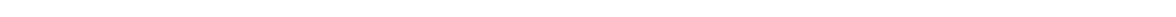<table style="width:88%; text-align:center;">
<tr style="color:white;">
<td style="background:"><strong>4</strong></td>
<td style="background:"><strong>34</strong></td>
<td style="background:"><strong>14</strong></td>
</tr>
<tr>
<td></td>
<td></td>
<td></td>
</tr>
</table>
